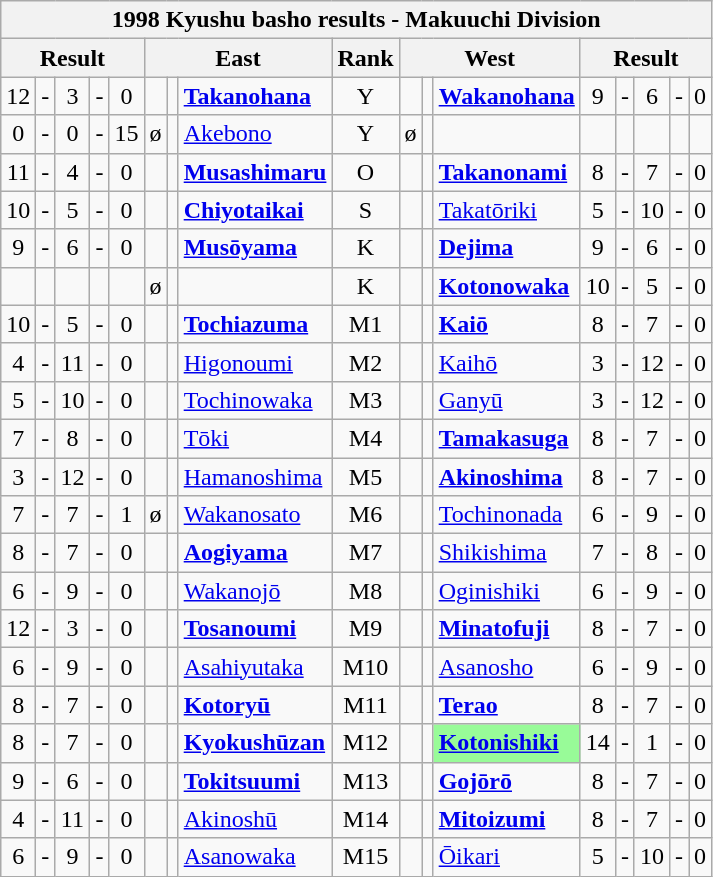<table class="wikitable">
<tr>
<th colspan="17">1998 Kyushu basho results - Makuuchi Division</th>
</tr>
<tr>
<th colspan="5">Result</th>
<th colspan="3">East</th>
<th>Rank</th>
<th colspan="3">West</th>
<th colspan="5">Result</th>
</tr>
<tr>
<td align=center>12</td>
<td align=center>-</td>
<td align=center>3</td>
<td align=center>-</td>
<td align=center>0</td>
<td align=center></td>
<td align=center></td>
<td><strong><a href='#'>Takanohana</a></strong></td>
<td align=center>Y</td>
<td align=center></td>
<td align=center></td>
<td><strong><a href='#'>Wakanohana</a></strong></td>
<td align=center>9</td>
<td align=center>-</td>
<td align=center>6</td>
<td align=center>-</td>
<td align=center>0</td>
</tr>
<tr>
<td align=center>0</td>
<td align=center>-</td>
<td align=center>0</td>
<td align=center>-</td>
<td align=center>15</td>
<td align=center>ø</td>
<td align=center></td>
<td><a href='#'>Akebono</a></td>
<td align=center>Y</td>
<td align=center>ø</td>
<td align=center></td>
<td></td>
<td align=center></td>
<td align=center></td>
<td align=center></td>
<td align=center></td>
<td align=center></td>
</tr>
<tr>
<td align=center>11</td>
<td align=center>-</td>
<td align=center>4</td>
<td align=center>-</td>
<td align=center>0</td>
<td align=center></td>
<td align=center></td>
<td><strong><a href='#'>Musashimaru</a></strong></td>
<td align=center>O</td>
<td align=center></td>
<td align=center></td>
<td><strong><a href='#'>Takanonami</a></strong></td>
<td align=center>8</td>
<td align=center>-</td>
<td align=center>7</td>
<td align=center>-</td>
<td align=center>0</td>
</tr>
<tr>
<td align=center>10</td>
<td align=center>-</td>
<td align=center>5</td>
<td align=center>-</td>
<td align=center>0</td>
<td align=center></td>
<td align=center></td>
<td><strong><a href='#'>Chiyotaikai</a></strong></td>
<td align=center>S</td>
<td align=center></td>
<td align=center></td>
<td><a href='#'>Takatōriki</a></td>
<td align=center>5</td>
<td align=center>-</td>
<td align=center>10</td>
<td align=center>-</td>
<td align=center>0</td>
</tr>
<tr>
<td align=center>9</td>
<td align=center>-</td>
<td align=center>6</td>
<td align=center>-</td>
<td align=center>0</td>
<td align=center></td>
<td align=center></td>
<td><strong><a href='#'>Musōyama</a></strong></td>
<td align=center>K</td>
<td align=center></td>
<td align=center></td>
<td><strong><a href='#'>Dejima</a></strong></td>
<td align=center>9</td>
<td align=center>-</td>
<td align=center>6</td>
<td align=center>-</td>
<td align=center>0</td>
</tr>
<tr>
<td align=center></td>
<td align=center></td>
<td align=center></td>
<td align=center></td>
<td align=center></td>
<td align=center>ø</td>
<td align=center></td>
<td></td>
<td align=center>K</td>
<td align=center></td>
<td align=center></td>
<td><strong><a href='#'>Kotonowaka</a></strong></td>
<td align=center>10</td>
<td align=center>-</td>
<td align=center>5</td>
<td align=center>-</td>
<td align=center>0</td>
</tr>
<tr>
<td align=center>10</td>
<td align=center>-</td>
<td align=center>5</td>
<td align=center>-</td>
<td align=center>0</td>
<td align=center></td>
<td align=center></td>
<td><strong><a href='#'>Tochiazuma</a></strong></td>
<td align=center>M1</td>
<td align=center></td>
<td align=center></td>
<td><strong><a href='#'>Kaiō</a></strong></td>
<td align=center>8</td>
<td align=center>-</td>
<td align=center>7</td>
<td align=center>-</td>
<td align=center>0</td>
</tr>
<tr>
<td align=center>4</td>
<td align=center>-</td>
<td align=center>11</td>
<td align=center>-</td>
<td align=center>0</td>
<td align=center></td>
<td align=center></td>
<td><a href='#'>Higonoumi</a></td>
<td align=center>M2</td>
<td align=center></td>
<td align=center></td>
<td><a href='#'>Kaihō</a></td>
<td align=center>3</td>
<td align=center>-</td>
<td align=center>12</td>
<td align=center>-</td>
<td align=center>0</td>
</tr>
<tr>
<td align=center>5</td>
<td align=center>-</td>
<td align=center>10</td>
<td align=center>-</td>
<td align=center>0</td>
<td align=center></td>
<td align=center></td>
<td><a href='#'>Tochinowaka</a></td>
<td align=center>M3</td>
<td align=center></td>
<td align=center></td>
<td><a href='#'>Ganyū</a></td>
<td align=center>3</td>
<td align=center>-</td>
<td align=center>12</td>
<td align=center>-</td>
<td align=center>0</td>
</tr>
<tr>
<td align=center>7</td>
<td align=center>-</td>
<td align=center>8</td>
<td align=center>-</td>
<td align=center>0</td>
<td align=center></td>
<td align=center></td>
<td><a href='#'>Tōki</a></td>
<td align=center>M4</td>
<td align=center></td>
<td align=center></td>
<td><strong><a href='#'>Tamakasuga</a></strong></td>
<td align=center>8</td>
<td align=center>-</td>
<td align=center>7</td>
<td align=center>-</td>
<td align=center>0</td>
</tr>
<tr>
<td align=center>3</td>
<td align=center>-</td>
<td align=center>12</td>
<td align=center>-</td>
<td align=center>0</td>
<td align=center></td>
<td align=center></td>
<td><a href='#'>Hamanoshima</a></td>
<td align=center>M5</td>
<td align=center></td>
<td align=center></td>
<td><strong><a href='#'>Akinoshima</a></strong></td>
<td align=center>8</td>
<td align=center>-</td>
<td align=center>7</td>
<td align=center>-</td>
<td align=center>0</td>
</tr>
<tr>
<td align=center>7</td>
<td align=center>-</td>
<td align=center>7</td>
<td align=center>-</td>
<td align=center>1</td>
<td align=center>ø</td>
<td align=center></td>
<td><a href='#'>Wakanosato</a></td>
<td align=center>M6</td>
<td align=center></td>
<td align=center></td>
<td><a href='#'>Tochinonada</a></td>
<td align=center>6</td>
<td align=center>-</td>
<td align=center>9</td>
<td align=center>-</td>
<td align=center>0</td>
</tr>
<tr>
<td align=center>8</td>
<td align=center>-</td>
<td align=center>7</td>
<td align=center>-</td>
<td align=center>0</td>
<td align=center></td>
<td align=center></td>
<td><strong><a href='#'>Aogiyama</a></strong></td>
<td align=center>M7</td>
<td align=center></td>
<td align=center></td>
<td><a href='#'>Shikishima</a></td>
<td align=center>7</td>
<td align=center>-</td>
<td align=center>8</td>
<td align=center>-</td>
<td align=center>0</td>
</tr>
<tr>
<td align=center>6</td>
<td align=center>-</td>
<td align=center>9</td>
<td align=center>-</td>
<td align=center>0</td>
<td align=center></td>
<td align=center></td>
<td><a href='#'>Wakanojō</a></td>
<td align=center>M8</td>
<td align=center></td>
<td align=center></td>
<td><a href='#'>Oginishiki</a></td>
<td align=center>6</td>
<td align=center>-</td>
<td align=center>9</td>
<td align=center>-</td>
<td align=center>0</td>
</tr>
<tr>
<td align=center>12</td>
<td align=center>-</td>
<td align=center>3</td>
<td align=center>-</td>
<td align=center>0</td>
<td align=center></td>
<td align=center></td>
<td><strong><a href='#'>Tosanoumi</a></strong></td>
<td align=center>M9</td>
<td align=center></td>
<td align=center></td>
<td><strong><a href='#'>Minatofuji</a></strong></td>
<td align=center>8</td>
<td align=center>-</td>
<td align=center>7</td>
<td align=center>-</td>
<td align=center>0</td>
</tr>
<tr>
<td align=center>6</td>
<td align=center>-</td>
<td align=center>9</td>
<td align=center>-</td>
<td align=center>0</td>
<td align=center></td>
<td align=center></td>
<td><a href='#'>Asahiyutaka</a></td>
<td align=center>M10</td>
<td align=center></td>
<td align=center></td>
<td><a href='#'>Asanosho</a></td>
<td align=center>6</td>
<td align=center>-</td>
<td align=center>9</td>
<td align=center>-</td>
<td align=center>0</td>
</tr>
<tr>
<td align=center>8</td>
<td align=center>-</td>
<td align=center>7</td>
<td align=center>-</td>
<td align=center>0</td>
<td align=center></td>
<td align=center></td>
<td><strong><a href='#'>Kotoryū</a></strong></td>
<td align=center>M11</td>
<td align=center></td>
<td align=center></td>
<td><strong><a href='#'>Terao</a></strong></td>
<td align=center>8</td>
<td align=center>-</td>
<td align=center>7</td>
<td align=center>-</td>
<td align=center>0</td>
</tr>
<tr>
<td align=center>8</td>
<td align=center>-</td>
<td align=center>7</td>
<td align=center>-</td>
<td align=center>0</td>
<td align=center></td>
<td align=center></td>
<td><strong><a href='#'>Kyokushūzan</a></strong></td>
<td align=center>M12</td>
<td align=center></td>
<td align=center></td>
<td style="background: PaleGreen;"><strong><a href='#'>Kotonishiki</a></strong></td>
<td align=center>14</td>
<td align=center>-</td>
<td align=center>1</td>
<td align=center>-</td>
<td align=center>0</td>
</tr>
<tr>
<td align=center>9</td>
<td align=center>-</td>
<td align=center>6</td>
<td align=center>-</td>
<td align=center>0</td>
<td align=center></td>
<td align=center></td>
<td><strong><a href='#'>Tokitsuumi</a></strong></td>
<td align=center>M13</td>
<td align=center></td>
<td align=center></td>
<td><strong><a href='#'>Gojōrō</a></strong></td>
<td align=center>8</td>
<td align=center>-</td>
<td align=center>7</td>
<td align=center>-</td>
<td align=center>0</td>
</tr>
<tr>
<td align=center>4</td>
<td align=center>-</td>
<td align=center>11</td>
<td align=center>-</td>
<td align=center>0</td>
<td align=center></td>
<td align=center></td>
<td><a href='#'>Akinoshū</a></td>
<td align=center>M14</td>
<td align=center></td>
<td align=center></td>
<td><strong><a href='#'>Mitoizumi</a></strong></td>
<td align=center>8</td>
<td align=center>-</td>
<td align=center>7</td>
<td align=center>-</td>
<td align=center>0</td>
</tr>
<tr>
<td align=center>6</td>
<td align=center>-</td>
<td align=center>9</td>
<td align=center>-</td>
<td align=center>0</td>
<td align=center></td>
<td align=center></td>
<td><a href='#'>Asanowaka</a></td>
<td align=center>M15</td>
<td align=center></td>
<td align=center></td>
<td><a href='#'>Ōikari</a></td>
<td align=center>5</td>
<td align=center>-</td>
<td align=center>10</td>
<td align=center>-</td>
<td align=center>0</td>
</tr>
</table>
